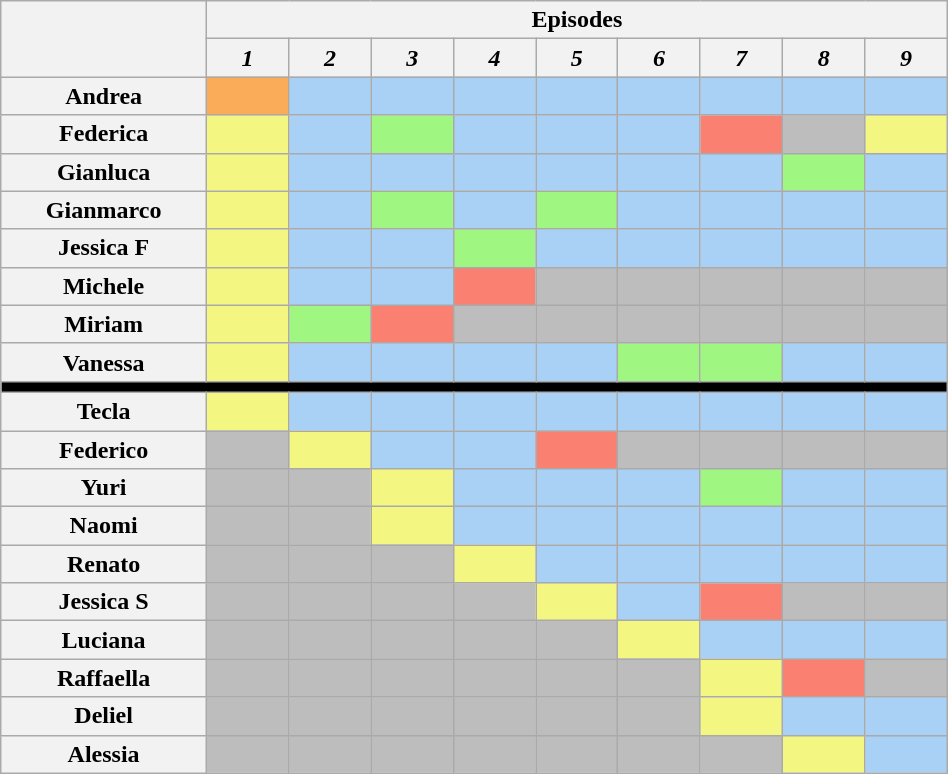<table class="wikitable" style="text-align:center; width:50%;">
<tr>
<th rowspan="2" style="width:15%;"></th>
<th colspan="9" style="text-align:center;">Episodes</th>
</tr>
<tr>
<th style="text-align:center; width:6%;"><em>1</em></th>
<th style="text-align:center; width:6%;"><em>2</em></th>
<th style="text-align:center; width:6%;"><em>3</em></th>
<th style="text-align:center; width:6%;"><em>4</em></th>
<th style="text-align:center; width:6%;"><em>5</em></th>
<th style="text-align:center; width:6%;"><em>6</em></th>
<th style="text-align:center; width:6%;"><em>7</em></th>
<th style="text-align:center; width:6%;"><em>8</em></th>
<th style="text-align:center; width:6%;"><em>9</em></th>
</tr>
<tr>
<th>Andrea</th>
<td style="background:#FAAC58;"></td>
<td style="background:#A9D0F5;"></td>
<td style="background:#A9D0F5;"></td>
<td style="background:#A9D0F5;"></td>
<td style="background:#A9D0F5;"></td>
<td style="background:#A9D0F5;"></td>
<td style="background:#A9D0F5;"></td>
<td style="background:#A9D0F5;"></td>
<td style="background:#A9D0F5;"></td>
</tr>
<tr>
<th>Federica</th>
<td style="background:#F3F781;"></td>
<td style="background:#A9D0F5;"></td>
<td style="background:#9FF781;"></td>
<td style="background:#A9D0F5;"></td>
<td style="background:#A9D0F5;"></td>
<td style="background:#A9D0F5;"></td>
<td style="background:#FA8072;"></td>
<td style="background:#BDBDBD;"></td>
<td style="background:#F3F781;"></td>
</tr>
<tr>
<th>Gianluca</th>
<td style="background:#F3F781;"></td>
<td style="background:#A9D0F5;"></td>
<td style="background:#A9D0F5;"></td>
<td style="background:#A9D0F5;"></td>
<td style="background:#A9D0F5;"></td>
<td style="background:#A9D0F5;"></td>
<td style="background:#A9D0F5;"></td>
<td style="background:#9FF781;"></td>
<td style="background:#A9D0F5;"></td>
</tr>
<tr>
<th>Gianmarco</th>
<td style="background:#F3F781;"></td>
<td style="background:#A9D0F5;"></td>
<td style="background:#9FF781;"></td>
<td style="background:#A9D0F5;"></td>
<td style="background:#9FF781;"></td>
<td style="background:#A9D0F5;"></td>
<td style="background:#A9D0F5;"></td>
<td style="background:#A9D0F5;"></td>
<td style="background:#A9D0F5;"></td>
</tr>
<tr>
<th>Jessica F</th>
<td style="background:#F3F781;"></td>
<td style="background:#A9D0F5;"></td>
<td style="background:#A9D0F5;"></td>
<td style="background:#9FF781;"></td>
<td style="background:#A9D0F5;"></td>
<td style="background:#A9D0F5;"></td>
<td style="background:#A9D0F5;"></td>
<td style="background:#A9D0F5;"></td>
<td style="background:#A9D0F5;"></td>
</tr>
<tr>
<th>Michele</th>
<td style="background:#F3F781;"></td>
<td style="background:#A9D0F5;"></td>
<td style="background:#A9D0F5;"></td>
<td style="background:#FA8072;"></td>
<td style="background:#BDBDBD;"></td>
<td style="background:#BDBDBD;"></td>
<td style="background:#BDBDBD;"></td>
<td style="background:#BDBDBD;"></td>
<td style="background:#BDBDBD;"></td>
</tr>
<tr>
<th>Miriam</th>
<td style="background:#F3F781;"></td>
<td style="background:#9FF781;"></td>
<td style="background:#FA8072;"></td>
<td style="background:#BDBDBD;"></td>
<td style="background:#BDBDBD;"></td>
<td style="background:#BDBDBD;"></td>
<td style="background:#BDBDBD;"></td>
<td style="background:#BDBDBD;"></td>
<td style="background:#BDBDBD;"></td>
</tr>
<tr>
<th>Vanessa</th>
<td style="background:#F3F781;"></td>
<td style="background:#A9D0F5;"></td>
<td style="background:#A9D0F5;"></td>
<td style="background:#A9D0F5;"></td>
<td style="background:#A9D0F5;"></td>
<td style="background:#9FF781;"></td>
<td style="background:#9FF781;"></td>
<td style="background:#A9D0F5;"></td>
<td style="background:#A9D0F5;"></td>
</tr>
<tr>
<th colspan="13" style="background:#000"></th>
</tr>
<tr>
<th>Tecla</th>
<td style="background:#F3F781;"></td>
<td style="background:#A9D0F5;"></td>
<td style="background:#A9D0F5;"></td>
<td style="background:#A9D0F5;"></td>
<td style="background:#A9D0F5;"></td>
<td style="background:#A9D0F5;"></td>
<td style="background:#A9D0F5;"></td>
<td style="background:#A9D0F5;"></td>
<td style="background:#A9D0F5;"></td>
</tr>
<tr>
<th>Federico</th>
<td style="background:#BDBDBD;"></td>
<td style="background:#F3F781;"></td>
<td style="background:#A9D0F5;"></td>
<td style="background:#A9D0F5;"></td>
<td style="background:#FA8072;"></td>
<td style="background:#BDBDBD;"></td>
<td style="background:#BDBDBD;"></td>
<td style="background:#BDBDBD;"></td>
<td style="background:#BDBDBD;"></td>
</tr>
<tr>
<th>Yuri</th>
<td style="background:#BDBDBD;"></td>
<td style="background:#BDBDBD;"></td>
<td style="background:#F3F781;"></td>
<td style="background:#A9D0F5;"></td>
<td style="background:#A9D0F5;"></td>
<td style="background:#A9D0F5;"></td>
<td style="background:#9FF781;"></td>
<td style="background:#A9D0F5;"></td>
<td style="background:#A9D0F5;"></td>
</tr>
<tr>
<th>Naomi</th>
<td style="background:#BDBDBD;"></td>
<td style="background:#BDBDBD;"></td>
<td style="background:#F3F781;"></td>
<td style="background:#A9D0F5;"></td>
<td style="background:#A9D0F5;"></td>
<td style="background:#A9D0F5;"></td>
<td style="background:#A9D0F5;"></td>
<td style="background:#A9D0F5;"></td>
<td style="background:#A9D0F5;"></td>
</tr>
<tr>
<th>Renato</th>
<td style="background:#BDBDBD;"></td>
<td style="background:#BDBDBD;"></td>
<td style="background:#BDBDBD;"></td>
<td style="background:#F3F781;"></td>
<td style="background:#A9D0F5;"></td>
<td style="background:#A9D0F5;"></td>
<td style="background:#A9D0F5;"></td>
<td style="background:#A9D0F5;"></td>
<td style="background:#A9D0F5;"></td>
</tr>
<tr>
<th>Jessica S</th>
<td style="background:#BDBDBD;"></td>
<td style="background:#BDBDBD;"></td>
<td style="background:#BDBDBD;"></td>
<td style="background:#BDBDBD;"></td>
<td style="background:#F3F781;"></td>
<td style="background:#A9D0F5;"></td>
<td style="background:#FA8072;"></td>
<td style="background:#BDBDBD;"></td>
<td style="background:#BDBDBD;"></td>
</tr>
<tr>
<th>Luciana</th>
<td style="background:#BDBDBD;"></td>
<td style="background:#BDBDBD;"></td>
<td style="background:#BDBDBD;"></td>
<td style="background:#BDBDBD;"></td>
<td style="background:#BDBDBD;"></td>
<td style="background:#F3F781;"></td>
<td style="background:#A9D0F5;"></td>
<td style="background:#A9D0F5;"></td>
<td style="background:#A9D0F5;"></td>
</tr>
<tr>
<th>Raffaella</th>
<td style="background:#BDBDBD;"></td>
<td style="background:#BDBDBD;"></td>
<td style="background:#BDBDBD;"></td>
<td style="background:#BDBDBD;"></td>
<td style="background:#BDBDBD;"></td>
<td style="background:#BDBDBD;"></td>
<td style="background:#F3F781;"></td>
<td style="background:#FA8072;"></td>
<td style="background:#BDBDBD;"></td>
</tr>
<tr>
<th>Deliel</th>
<td style="background:#BDBDBD;"></td>
<td style="background:#BDBDBD;"></td>
<td style="background:#BDBDBD;"></td>
<td style="background:#BDBDBD;"></td>
<td style="background:#BDBDBD;"></td>
<td style="background:#BDBDBD;"></td>
<td style="background:#F3F781;"></td>
<td style="background:#A9D0F5;"></td>
<td style="background:#A9D0F5;"></td>
</tr>
<tr>
<th>Alessia</th>
<td style="background:#BDBDBD;"></td>
<td style="background:#BDBDBD;"></td>
<td style="background:#BDBDBD;"></td>
<td style="background:#BDBDBD;"></td>
<td style="background:#BDBDBD;"></td>
<td style="background:#BDBDBD;"></td>
<td style="background:#BDBDBD;"></td>
<td style="background:#F3F781;"></td>
<td style="background:#A9D0F5;"></td>
</tr>
</table>
